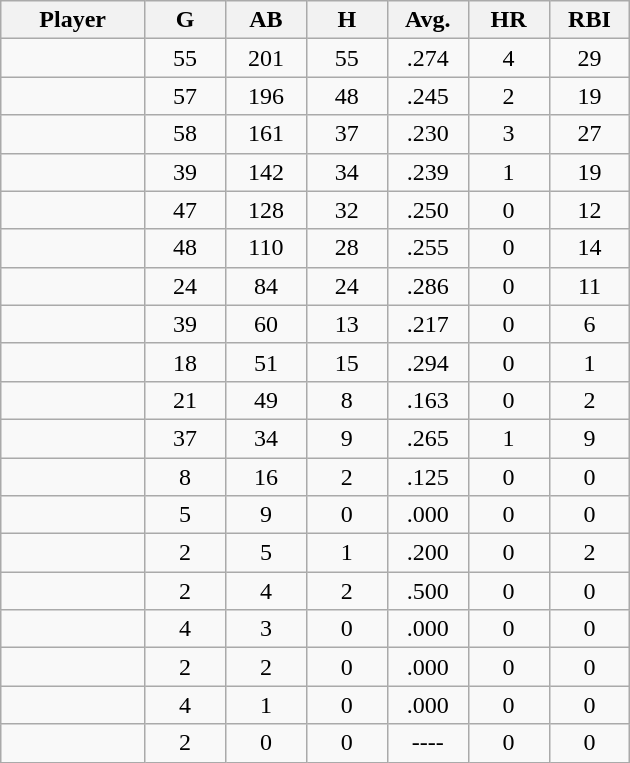<table class="wikitable sortable">
<tr>
<th bgcolor="#DDDDFF" width="16%">Player</th>
<th bgcolor="#DDDDFF" width="9%">G</th>
<th bgcolor="#DDDDFF" width="9%">AB</th>
<th bgcolor="#DDDDFF" width="9%">H</th>
<th bgcolor="#DDDDFF" width="9%">Avg.</th>
<th bgcolor="#DDDDFF" width="9%">HR</th>
<th bgcolor="#DDDDFF" width="9%">RBI</th>
</tr>
<tr align="center">
<td></td>
<td>55</td>
<td>201</td>
<td>55</td>
<td>.274</td>
<td>4</td>
<td>29</td>
</tr>
<tr align="center">
<td></td>
<td>57</td>
<td>196</td>
<td>48</td>
<td>.245</td>
<td>2</td>
<td>19</td>
</tr>
<tr align="center">
<td></td>
<td>58</td>
<td>161</td>
<td>37</td>
<td>.230</td>
<td>3</td>
<td>27</td>
</tr>
<tr align="center">
<td></td>
<td>39</td>
<td>142</td>
<td>34</td>
<td>.239</td>
<td>1</td>
<td>19</td>
</tr>
<tr align="center">
<td></td>
<td>47</td>
<td>128</td>
<td>32</td>
<td>.250</td>
<td>0</td>
<td>12</td>
</tr>
<tr align="center">
<td></td>
<td>48</td>
<td>110</td>
<td>28</td>
<td>.255</td>
<td>0</td>
<td>14</td>
</tr>
<tr align="center">
<td></td>
<td>24</td>
<td>84</td>
<td>24</td>
<td>.286</td>
<td>0</td>
<td>11</td>
</tr>
<tr align="center">
<td></td>
<td>39</td>
<td>60</td>
<td>13</td>
<td>.217</td>
<td>0</td>
<td>6</td>
</tr>
<tr align="center">
<td></td>
<td>18</td>
<td>51</td>
<td>15</td>
<td>.294</td>
<td>0</td>
<td>1</td>
</tr>
<tr align="center">
<td></td>
<td>21</td>
<td>49</td>
<td>8</td>
<td>.163</td>
<td>0</td>
<td>2</td>
</tr>
<tr align="center">
<td></td>
<td>37</td>
<td>34</td>
<td>9</td>
<td>.265</td>
<td>1</td>
<td>9</td>
</tr>
<tr align="center">
<td></td>
<td>8</td>
<td>16</td>
<td>2</td>
<td>.125</td>
<td>0</td>
<td>0</td>
</tr>
<tr align="center">
<td></td>
<td>5</td>
<td>9</td>
<td>0</td>
<td>.000</td>
<td>0</td>
<td>0</td>
</tr>
<tr align="center">
<td></td>
<td>2</td>
<td>5</td>
<td>1</td>
<td>.200</td>
<td>0</td>
<td>2</td>
</tr>
<tr align="center">
<td></td>
<td>2</td>
<td>4</td>
<td>2</td>
<td>.500</td>
<td>0</td>
<td>0</td>
</tr>
<tr align="center">
<td></td>
<td>4</td>
<td>3</td>
<td>0</td>
<td>.000</td>
<td>0</td>
<td>0</td>
</tr>
<tr align="center">
<td></td>
<td>2</td>
<td>2</td>
<td>0</td>
<td>.000</td>
<td>0</td>
<td>0</td>
</tr>
<tr align="center">
<td></td>
<td>4</td>
<td>1</td>
<td>0</td>
<td>.000</td>
<td>0</td>
<td>0</td>
</tr>
<tr align="center">
<td></td>
<td>2</td>
<td>0</td>
<td>0</td>
<td>----</td>
<td>0</td>
<td>0</td>
</tr>
</table>
